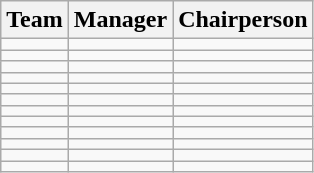<table class="wikitable sortable" style="text-align: left;">
<tr>
<th>Team</th>
<th>Manager</th>
<th>Chairperson</th>
</tr>
<tr>
<td></td>
<td></td>
<td></td>
</tr>
<tr>
<td></td>
<td></td>
<td></td>
</tr>
<tr>
<td></td>
<td></td>
<td></td>
</tr>
<tr>
<td></td>
<td></td>
<td></td>
</tr>
<tr>
<td></td>
<td></td>
<td></td>
</tr>
<tr>
<td></td>
<td></td>
<td></td>
</tr>
<tr>
<td></td>
<td></td>
<td></td>
</tr>
<tr>
<td></td>
<td></td>
<td></td>
</tr>
<tr>
<td></td>
<td></td>
<td></td>
</tr>
<tr>
<td></td>
<td></td>
<td></td>
</tr>
<tr>
<td></td>
<td></td>
<td></td>
</tr>
<tr>
<td></td>
<td></td>
<td></td>
</tr>
</table>
